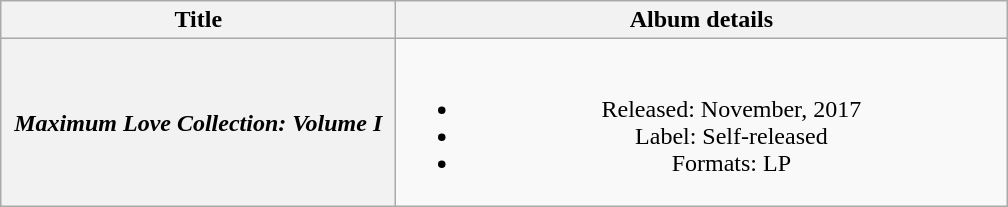<table class="wikitable plainrowheaders" style="text-align:center;">
<tr>
<th scope="col" style="width:16em;">Title</th>
<th scope="col" style="width:25em;">Album details</th>
</tr>
<tr>
<th scope="row"><em>Maximum Love Collection: Volume I</em></th>
<td><br><ul><li>Released: November, 2017</li><li>Label: Self-released</li><li>Formats: LP</li></ul></td>
</tr>
</table>
